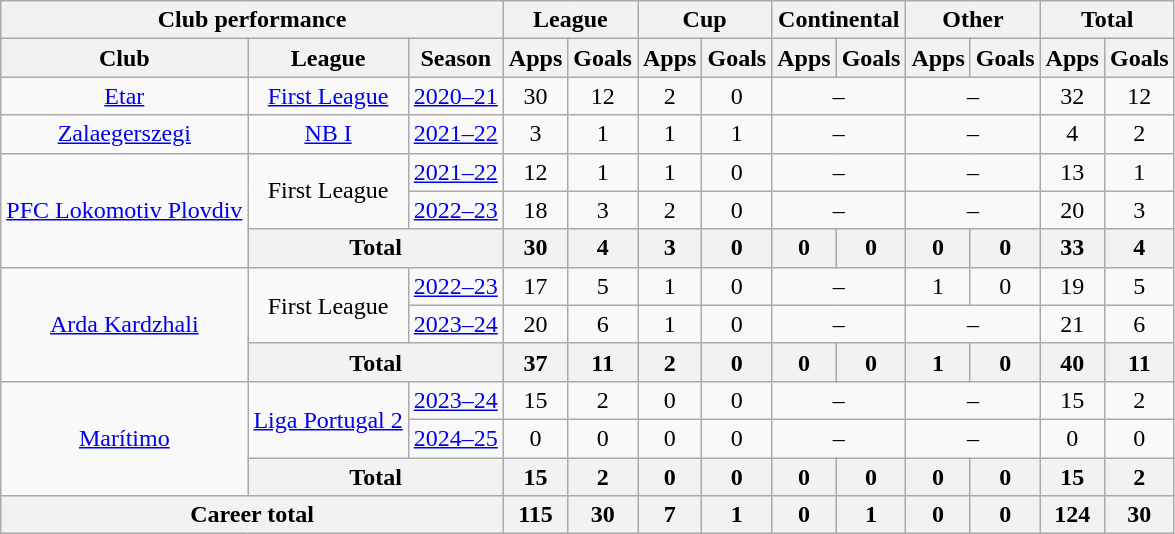<table class="wikitable" style="text-align: center">
<tr>
<th colspan="3">Club performance</th>
<th colspan="2">League</th>
<th colspan="2">Cup</th>
<th colspan="2">Continental</th>
<th colspan="2">Other</th>
<th colspan="3">Total</th>
</tr>
<tr>
<th>Club</th>
<th>League</th>
<th>Season</th>
<th>Apps</th>
<th>Goals</th>
<th>Apps</th>
<th>Goals</th>
<th>Apps</th>
<th>Goals</th>
<th>Apps</th>
<th>Goals</th>
<th>Apps</th>
<th>Goals</th>
</tr>
<tr>
<td rowspan="1" valign="center"><a href='#'>Etar</a></td>
<td rowspan="1"><a href='#'>First League</a></td>
<td><a href='#'>2020–21</a></td>
<td>30</td>
<td>12</td>
<td>2</td>
<td>0</td>
<td colspan="2">–</td>
<td colspan="2">–</td>
<td>32</td>
<td>12</td>
</tr>
<tr>
<td rowspan="1" valign="center"><a href='#'>Zalaegerszegi</a></td>
<td rowspan="1"><a href='#'>NB I</a></td>
<td><a href='#'>2021–22</a></td>
<td>3</td>
<td>1</td>
<td>1</td>
<td>1</td>
<td colspan="2">–</td>
<td colspan="2">–</td>
<td>4</td>
<td>2</td>
</tr>
<tr>
<td rowspan="3" valign="center"><a href='#'>PFC Lokomotiv Plovdiv</a></td>
<td rowspan="2">First League</td>
<td><a href='#'>2021–22</a></td>
<td>12</td>
<td>1</td>
<td>1</td>
<td>0</td>
<td colspan="2">–</td>
<td colspan="2">–</td>
<td>13</td>
<td>1</td>
</tr>
<tr>
<td><a href='#'>2022–23</a></td>
<td>18</td>
<td>3</td>
<td>2</td>
<td>0</td>
<td colspan="2">–</td>
<td colspan="2">–</td>
<td>20</td>
<td>3</td>
</tr>
<tr>
<th colspan="2">Total</th>
<th>30</th>
<th>4</th>
<th>3</th>
<th>0</th>
<th>0</th>
<th>0</th>
<th>0</th>
<th>0</th>
<th>33</th>
<th>4</th>
</tr>
<tr>
<td rowspan=3 valign="center"><a href='#'>Arda Kardzhali</a></td>
<td rowspan=2>First League</td>
<td><a href='#'>2022–23</a></td>
<td>17</td>
<td>5</td>
<td>1</td>
<td>0</td>
<td colspan="2">–</td>
<td>1</td>
<td>0</td>
<td>19</td>
<td>5</td>
</tr>
<tr>
<td><a href='#'>2023–24</a></td>
<td>20</td>
<td>6</td>
<td>1</td>
<td>0</td>
<td colspan="2">–</td>
<td colspan="2">–</td>
<td>21</td>
<td>6</td>
</tr>
<tr>
<th colspan="2">Total</th>
<th>37</th>
<th>11</th>
<th>2</th>
<th>0</th>
<th>0</th>
<th>0</th>
<th>1</th>
<th>0</th>
<th>40</th>
<th>11</th>
</tr>
<tr>
<td rowspan=3 valign="center"><a href='#'>Marítimo</a></td>
<td rowspan=2><a href='#'>Liga Portugal 2</a></td>
<td><a href='#'>2023–24</a></td>
<td>15</td>
<td>2</td>
<td>0</td>
<td>0</td>
<td colspan="2">–</td>
<td colspan="2">–</td>
<td>15</td>
<td>2</td>
</tr>
<tr>
<td><a href='#'>2024–25</a></td>
<td>0</td>
<td>0</td>
<td>0</td>
<td>0</td>
<td colspan="2">–</td>
<td colspan="2">–</td>
<td>0</td>
<td>0</td>
</tr>
<tr>
<th colspan="2">Total</th>
<th>15</th>
<th>2</th>
<th>0</th>
<th>0</th>
<th>0</th>
<th>0</th>
<th>0</th>
<th>0</th>
<th>15</th>
<th>2</th>
</tr>
<tr>
<th colspan="3">Career total</th>
<th>115</th>
<th>30</th>
<th>7</th>
<th>1</th>
<th>0</th>
<th>1</th>
<th>0</th>
<th>0</th>
<th>124</th>
<th>30</th>
</tr>
</table>
